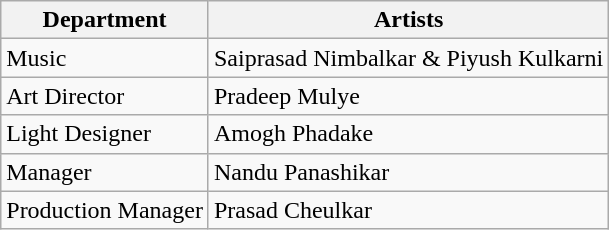<table class="wikitable">
<tr>
<th>Department</th>
<th>Artists</th>
</tr>
<tr>
<td>Music</td>
<td>Saiprasad Nimbalkar & Piyush Kulkarni</td>
</tr>
<tr>
<td>Art Director</td>
<td>Pradeep Mulye</td>
</tr>
<tr>
<td>Light Designer</td>
<td>Amogh Phadake</td>
</tr>
<tr>
<td>Manager</td>
<td>Nandu Panashikar</td>
</tr>
<tr>
<td>Production Manager</td>
<td>Prasad Cheulkar</td>
</tr>
</table>
